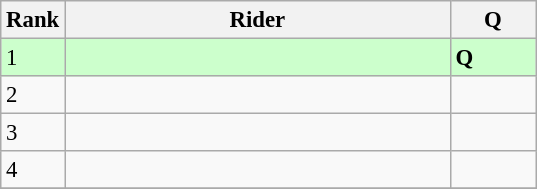<table class="wikitable" style="font-size:95%" style="text-align:center">
<tr>
<th>Rank</th>
<th width=250>Rider</th>
<th width=50>Q</th>
</tr>
<tr bgcolor=ccffcc>
<td>1</td>
<td align=left></td>
<td><strong>Q</strong></td>
</tr>
<tr>
<td>2</td>
<td align=left></td>
<td></td>
</tr>
<tr>
<td>3</td>
<td align=left></td>
<td></td>
</tr>
<tr>
<td>4</td>
<td align=left></td>
<td></td>
</tr>
<tr>
</tr>
</table>
